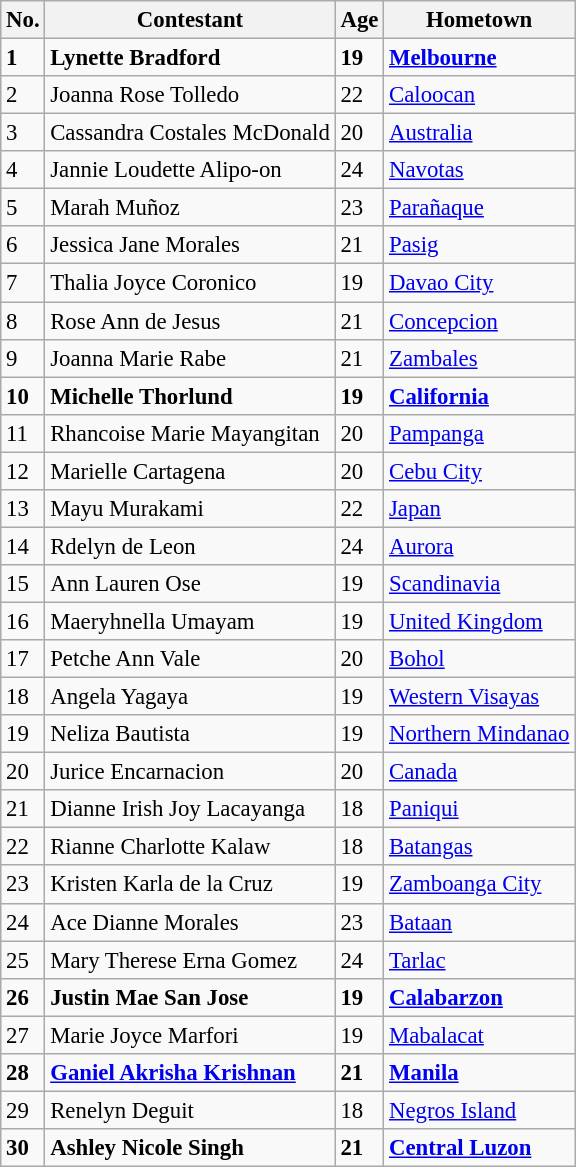<table class="wikitable sortable" style="font-size: 95%;">
<tr>
<th>No.</th>
<th>Contestant</th>
<th>Age</th>
<th>Hometown</th>
</tr>
<tr>
<td><strong>1</strong></td>
<td><strong>Lynette Bradford</strong></td>
<td><strong>19</strong></td>
<td><strong><a href='#'>Melbourne</a></strong></td>
</tr>
<tr>
<td>2</td>
<td>Joanna Rose Tolledo</td>
<td>22</td>
<td><a href='#'>Caloocan</a></td>
</tr>
<tr>
<td>3</td>
<td>Cassandra Costales McDonald</td>
<td>20</td>
<td><a href='#'>Australia</a></td>
</tr>
<tr>
<td>4</td>
<td>Jannie Loudette Alipo-on</td>
<td>24</td>
<td><a href='#'>Navotas</a></td>
</tr>
<tr>
<td>5</td>
<td>Marah Muñoz</td>
<td>23</td>
<td><a href='#'>Parañaque</a></td>
</tr>
<tr>
<td>6</td>
<td>Jessica Jane Morales</td>
<td>21</td>
<td><a href='#'>Pasig</a></td>
</tr>
<tr>
<td>7</td>
<td>Thalia Joyce Coronico</td>
<td>19</td>
<td><a href='#'>Davao City</a></td>
</tr>
<tr>
<td>8</td>
<td>Rose Ann de Jesus</td>
<td>21</td>
<td><a href='#'>Concepcion</a></td>
</tr>
<tr>
<td>9</td>
<td>Joanna Marie Rabe</td>
<td>21</td>
<td><a href='#'>Zambales</a></td>
</tr>
<tr>
<td><strong>10</strong></td>
<td><strong>Michelle Thorlund</strong></td>
<td><strong>19</strong></td>
<td><strong><a href='#'>California</a></strong></td>
</tr>
<tr>
<td>11</td>
<td>Rhancoise Marie Mayangitan</td>
<td>20</td>
<td><a href='#'>Pampanga</a></td>
</tr>
<tr>
<td>12</td>
<td>Marielle Cartagena</td>
<td>20</td>
<td><a href='#'>Cebu City</a></td>
</tr>
<tr>
<td>13</td>
<td>Mayu Murakami</td>
<td>22</td>
<td><a href='#'>Japan</a></td>
</tr>
<tr>
<td>14</td>
<td>Rdelyn de Leon</td>
<td>24</td>
<td><a href='#'>Aurora</a></td>
</tr>
<tr>
<td>15</td>
<td>Ann Lauren Ose</td>
<td>19</td>
<td><a href='#'>Scandinavia</a></td>
</tr>
<tr>
<td>16</td>
<td>Maeryhnella Umayam</td>
<td>19</td>
<td><a href='#'>United Kingdom</a></td>
</tr>
<tr>
<td>17</td>
<td>Petche Ann Vale</td>
<td>20</td>
<td><a href='#'>Bohol</a></td>
</tr>
<tr>
<td>18</td>
<td>Angela Yagaya</td>
<td>19</td>
<td><a href='#'>Western Visayas</a></td>
</tr>
<tr>
<td>19</td>
<td>Neliza Bautista</td>
<td>19</td>
<td><a href='#'>Northern Mindanao</a></td>
</tr>
<tr>
<td>20</td>
<td>Jurice Encarnacion</td>
<td>20</td>
<td><a href='#'>Canada</a></td>
</tr>
<tr>
<td>21</td>
<td>Dianne Irish Joy Lacayanga</td>
<td>18</td>
<td><a href='#'>Paniqui</a></td>
</tr>
<tr>
<td>22</td>
<td>Rianne Charlotte Kalaw</td>
<td>18</td>
<td><a href='#'>Batangas</a></td>
</tr>
<tr>
<td>23</td>
<td>Kristen Karla de la Cruz</td>
<td>19</td>
<td><a href='#'>Zamboanga City</a></td>
</tr>
<tr>
<td>24</td>
<td>Ace Dianne Morales</td>
<td>23</td>
<td><a href='#'>Bataan</a></td>
</tr>
<tr>
<td>25</td>
<td>Mary Therese Erna Gomez</td>
<td>24</td>
<td><a href='#'>Tarlac</a></td>
</tr>
<tr>
<td><strong>26</strong></td>
<td><strong>Justin Mae San Jose</strong></td>
<td><strong>19</strong></td>
<td><strong><a href='#'>Calabarzon</a></strong></td>
</tr>
<tr>
<td>27</td>
<td>Marie Joyce Marfori</td>
<td>19</td>
<td><a href='#'>Mabalacat</a></td>
</tr>
<tr>
<td><strong>28</strong></td>
<td><strong><a href='#'>Ganiel Akrisha Krishnan</a></strong></td>
<td><strong>21</strong></td>
<td><strong><a href='#'>Manila</a></strong></td>
</tr>
<tr>
<td>29</td>
<td>Renelyn Deguit</td>
<td>18</td>
<td><a href='#'>Negros Island</a></td>
</tr>
<tr>
<td><strong>30</strong></td>
<td><strong>Ashley Nicole Singh</strong></td>
<td><strong>21</strong></td>
<td><strong><a href='#'>Central Luzon</a></strong></td>
</tr>
</table>
